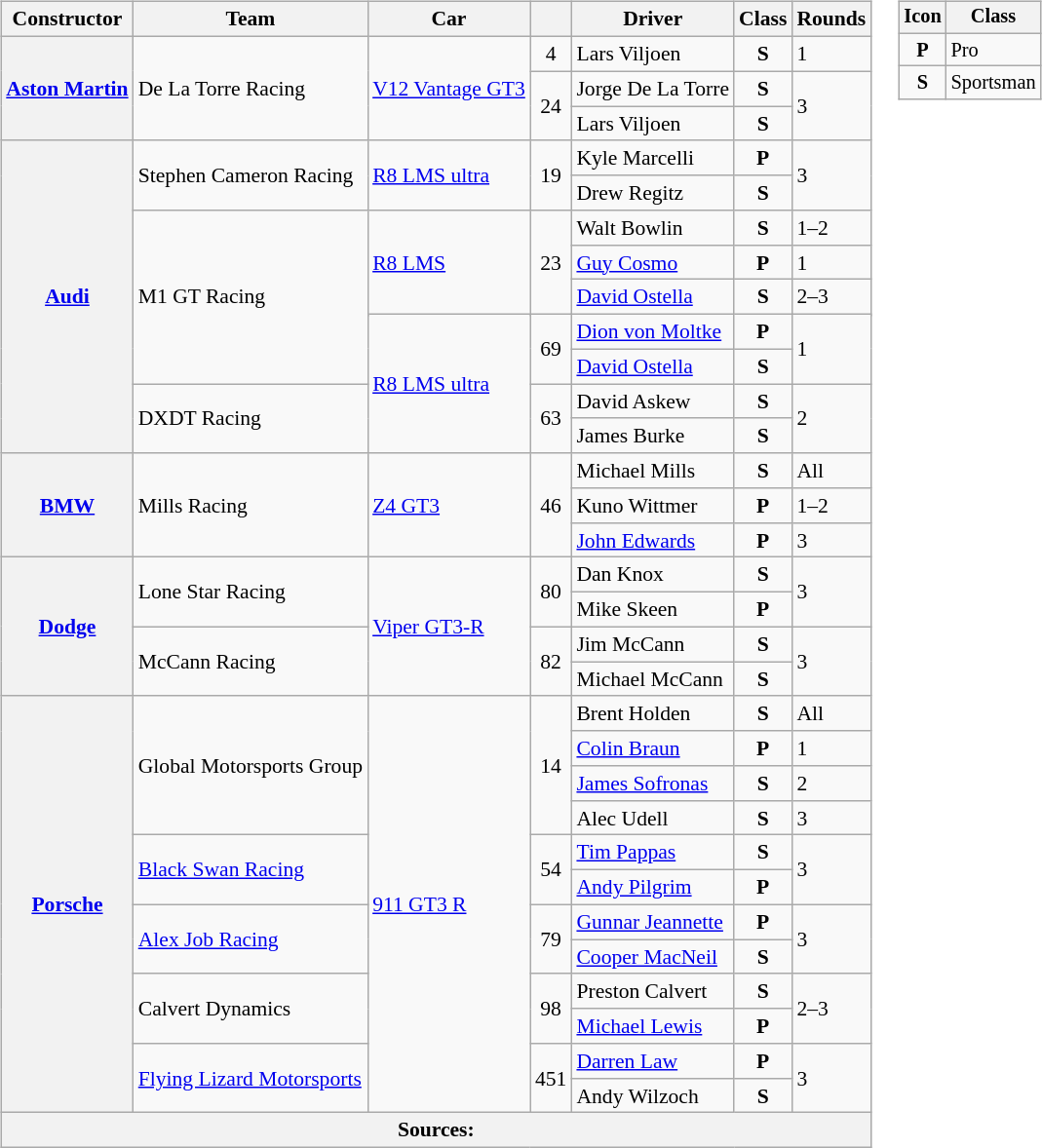<table>
<tr>
<td><br><table class="wikitable" style="font-size: 90%; max-width: 950px">
<tr>
<th>Constructor</th>
<th>Team</th>
<th>Car</th>
<th></th>
<th>Driver</th>
<th>Class</th>
<th>Rounds</th>
</tr>
<tr>
<th rowspan=4><a href='#'>Aston Martin</a></th>
<td rowspan=4>De La Torre Racing</td>
<td rowspan=4><a href='#'>V12 Vantage GT3</a></td>
<td rowspan=2 align=center>4</td>
<td> Lars Viljoen</td>
<td align=center><strong><span>S</span></strong></td>
<td rowspan=2>1</td>
</tr>
<tr>
<td rowspan=2> Jorge De La Torre</td>
<td rowspan=2 align=center><strong><span>S</span></strong></td>
</tr>
<tr>
<td rowspan=2 align=center>24</td>
<td rowspan=2>3</td>
</tr>
<tr>
<td> Lars Viljoen</td>
<td align=center><strong><span>S</span></strong></td>
</tr>
<tr>
<th rowspan=10><a href='#'>Audi</a></th>
<td rowspan=2>Stephen Cameron Racing</td>
<td rowspan=2><a href='#'>R8 LMS ultra</a></td>
<td rowspan=2 align=center>19</td>
<td> Kyle Marcelli</td>
<td align=center><strong><span>P</span></strong></td>
<td rowspan=2>3</td>
</tr>
<tr>
<td> Drew Regitz</td>
<td align=center><strong><span>S</span></strong></td>
</tr>
<tr>
<td rowspan=6>M1 GT Racing</td>
<td rowspan=4><a href='#'>R8 LMS</a></td>
<td rowspan=4 align=center>23</td>
<td> Walt Bowlin</td>
<td align=center><strong><span>S</span></strong></td>
<td>1–2</td>
</tr>
<tr>
<td> <a href='#'>Guy Cosmo</a></td>
<td align=center><strong><span>P</span></strong></td>
<td>1</td>
</tr>
<tr>
<td> <a href='#'>David Ostella</a></td>
<td align=center><strong><span>S</span></strong></td>
<td rowspan=2>2–3</td>
</tr>
<tr>
<td rowspan=2> <a href='#'>Dion von Moltke</a></td>
<td rowspan=2 align=center><strong><span>P</span></strong></td>
</tr>
<tr>
<td rowspan=4><a href='#'>R8 LMS ultra</a></td>
<td rowspan=2 align=center>69</td>
<td rowspan=2>1</td>
</tr>
<tr>
<td> <a href='#'>David Ostella</a></td>
<td align=center><strong><span>S</span></strong></td>
</tr>
<tr>
<td rowspan=2>DXDT Racing</td>
<td rowspan=2 align=center>63</td>
<td> David Askew</td>
<td align=center><strong><span>S</span></strong></td>
<td rowspan=2>2</td>
</tr>
<tr>
<td> James Burke</td>
<td align=center><strong><span>S</span></strong></td>
</tr>
<tr>
<th rowspan=3><a href='#'>BMW</a></th>
<td rowspan=3>Mills Racing</td>
<td rowspan=3><a href='#'>Z4 GT3</a></td>
<td rowspan=3 align=center>46</td>
<td> Michael Mills</td>
<td align=center><strong><span>S</span></strong></td>
<td>All</td>
</tr>
<tr>
<td> Kuno Wittmer</td>
<td align=center><strong><span>P</span></strong></td>
<td>1–2</td>
</tr>
<tr>
<td> <a href='#'>John Edwards</a></td>
<td align=center><strong><span>P</span></strong></td>
<td>3</td>
</tr>
<tr>
<th rowspan=4><a href='#'>Dodge</a></th>
<td rowspan=2>Lone Star Racing</td>
<td rowspan=4><a href='#'>Viper GT3-R</a></td>
<td rowspan=2 align=center>80</td>
<td> Dan Knox</td>
<td align=center><strong><span>S</span></strong></td>
<td rowspan=2>3</td>
</tr>
<tr>
<td> Mike Skeen</td>
<td align=center><strong><span>P</span></strong></td>
</tr>
<tr>
<td rowspan=2>McCann Racing</td>
<td rowspan=2 align=center>82</td>
<td> Jim McCann</td>
<td align=center><strong><span>S</span></strong></td>
<td rowspan=2>3</td>
</tr>
<tr>
<td> Michael McCann</td>
<td align=center><strong><span>S</span></strong></td>
</tr>
<tr>
<th rowspan=12><a href='#'>Porsche</a></th>
<td rowspan=4>Global Motorsports Group</td>
<td rowspan=12><a href='#'>911 GT3 R</a></td>
<td rowspan=4 align=center>14</td>
<td> Brent Holden</td>
<td align=center><strong><span>S</span></strong></td>
<td>All</td>
</tr>
<tr>
<td> <a href='#'>Colin Braun</a></td>
<td align=center><strong><span>P</span></strong></td>
<td>1</td>
</tr>
<tr>
<td> <a href='#'>James Sofronas</a></td>
<td align=center><strong><span>S</span></strong></td>
<td>2</td>
</tr>
<tr>
<td> Alec Udell</td>
<td align=center><strong><span>S</span></strong></td>
<td>3</td>
</tr>
<tr>
<td rowspan=2><a href='#'>Black Swan Racing</a></td>
<td rowspan=2 align=center>54</td>
<td> <a href='#'>Tim Pappas</a></td>
<td align=center><strong><span>S</span></strong></td>
<td rowspan=2>3</td>
</tr>
<tr>
<td> <a href='#'>Andy Pilgrim</a></td>
<td align=center><strong><span>P</span></strong></td>
</tr>
<tr>
<td rowspan=2><a href='#'>Alex Job Racing</a></td>
<td rowspan=2 align=center>79</td>
<td> <a href='#'>Gunnar Jeannette</a></td>
<td align=center><strong><span>P</span></strong></td>
<td rowspan=2>3</td>
</tr>
<tr>
<td> <a href='#'>Cooper MacNeil</a></td>
<td align=center><strong><span>S</span></strong></td>
</tr>
<tr>
<td rowspan=2>Calvert Dynamics</td>
<td rowspan=2 align=center>98</td>
<td> Preston Calvert</td>
<td align=center><strong><span>S</span></strong></td>
<td rowspan=2>2–3</td>
</tr>
<tr>
<td> <a href='#'>Michael Lewis</a></td>
<td align=center><strong><span>P</span></strong></td>
</tr>
<tr>
<td rowspan=2><a href='#'>Flying Lizard Motorsports</a></td>
<td rowspan=2 align=center>451</td>
<td> <a href='#'>Darren Law</a></td>
<td align=center><strong><span>P</span></strong></td>
<td rowspan=2>3</td>
</tr>
<tr>
<td> Andy Wilzoch</td>
<td align=center><strong><span>S</span></strong></td>
</tr>
<tr>
<th colspan=7>Sources:</th>
</tr>
</table>
</td>
<td valign="top"><br><table class="wikitable" style="font-size: 85%;">
<tr>
<th>Icon</th>
<th>Class</th>
</tr>
<tr>
<td align=center><strong><span>P</span></strong></td>
<td>Pro</td>
</tr>
<tr>
<td align=center><strong><span>S</span></strong></td>
<td>Sportsman</td>
</tr>
</table>
</td>
</tr>
</table>
